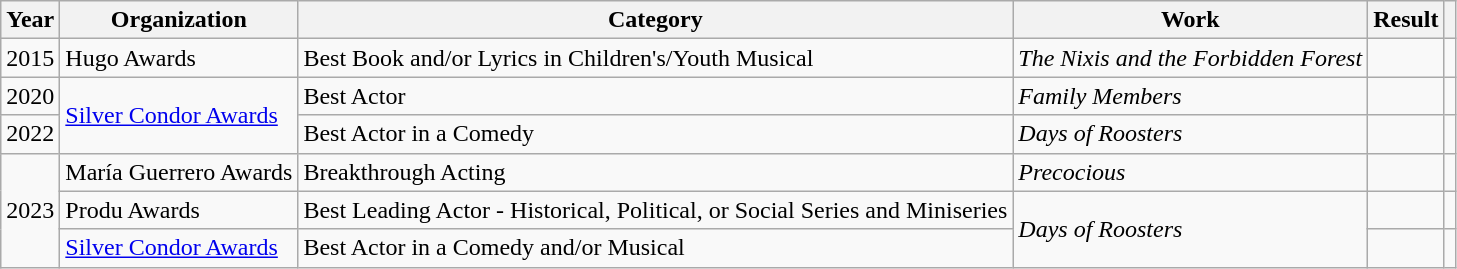<table class="wikitable">
<tr>
<th>Year</th>
<th>Organization</th>
<th>Category</th>
<th>Work</th>
<th>Result</th>
<th></th>
</tr>
<tr>
<td>2015</td>
<td>Hugo Awards</td>
<td>Best Book and/or Lyrics in Children's/Youth Musical</td>
<td><em>The Nixis and the Forbidden Forest</em></td>
<td></td>
<td></td>
</tr>
<tr>
<td>2020</td>
<td rowspan="2"><a href='#'>Silver Condor Awards</a></td>
<td>Best Actor</td>
<td><em>Family Members</em></td>
<td></td>
<td></td>
</tr>
<tr>
<td>2022</td>
<td>Best Actor in a Comedy</td>
<td><em>Days of Roosters</em></td>
<td></td>
<td></td>
</tr>
<tr>
<td rowspan="3">2023</td>
<td>María Guerrero Awards</td>
<td>Breakthrough Acting</td>
<td><em>Precocious</em></td>
<td></td>
<td></td>
</tr>
<tr>
<td>Produ Awards</td>
<td>Best Leading Actor - Historical, Political, or Social Series and Miniseries</td>
<td rowspan="2"><em>Days of Roosters</em></td>
<td></td>
<td></td>
</tr>
<tr>
<td><a href='#'>Silver Condor Awards</a></td>
<td>Best Actor in a Comedy and/or Musical</td>
<td></td>
<td></td>
</tr>
</table>
